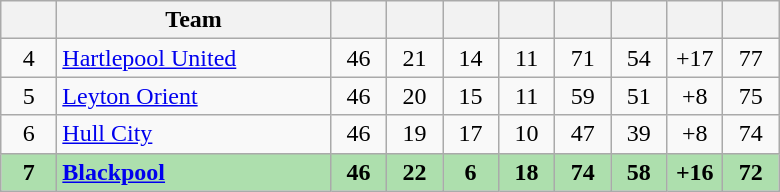<table class="wikitable" style="text-align:center">
<tr>
<th width="30"></th>
<th width="175">Team</th>
<th width="30"></th>
<th width="30"></th>
<th width="30"></th>
<th width="30"></th>
<th width="30"></th>
<th width="30"></th>
<th width="30"></th>
<th width="30"></th>
</tr>
<tr>
<td>4</td>
<td align=left><a href='#'>Hartlepool United</a></td>
<td>46</td>
<td>21</td>
<td>14</td>
<td>11</td>
<td>71</td>
<td>54</td>
<td>+17</td>
<td>77</td>
</tr>
<tr>
<td>5</td>
<td align=left><a href='#'>Leyton Orient</a></td>
<td>46</td>
<td>20</td>
<td>15</td>
<td>11</td>
<td>59</td>
<td>51</td>
<td>+8</td>
<td>75</td>
</tr>
<tr>
<td>6</td>
<td align=left><a href='#'>Hull City</a></td>
<td>46</td>
<td>19</td>
<td>17</td>
<td>10</td>
<td>47</td>
<td>39</td>
<td>+8</td>
<td>74</td>
</tr>
<tr bgcolor=#ADDFAD>
<td><strong>7</strong></td>
<td align=left><strong><a href='#'>Blackpool</a></strong></td>
<td><strong>46</strong></td>
<td><strong>22</strong></td>
<td><strong>6</strong></td>
<td><strong>18</strong></td>
<td><strong>74</strong></td>
<td><strong>58</strong></td>
<td><strong>+16</strong></td>
<td><strong>72</strong></td>
</tr>
</table>
